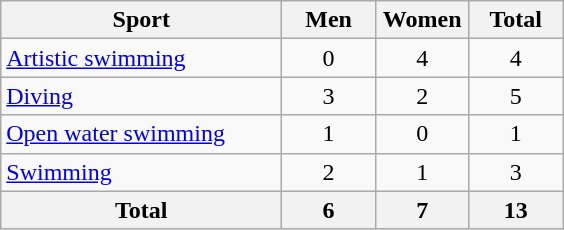<table class="wikitable sortable" style="text-align:center;">
<tr>
<th width=180>Sport</th>
<th width=55>Men</th>
<th width=55>Women</th>
<th width=55>Total</th>
</tr>
<tr>
<td align=left><a href='#'>Artistic swimming</a></td>
<td>0</td>
<td>4</td>
<td>4</td>
</tr>
<tr>
<td align=left><a href='#'>Diving</a></td>
<td>3</td>
<td>2</td>
<td>5</td>
</tr>
<tr>
<td align=left><a href='#'>Open water swimming</a></td>
<td>1</td>
<td>0</td>
<td>1</td>
</tr>
<tr>
<td align=left><a href='#'>Swimming</a></td>
<td>2</td>
<td>1</td>
<td>3</td>
</tr>
<tr>
<th>Total</th>
<th>6</th>
<th>7</th>
<th>13</th>
</tr>
</table>
